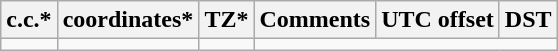<table class="wikitable sortable">
<tr>
<th>c.c.*</th>
<th>coordinates*</th>
<th>TZ*</th>
<th>Comments</th>
<th>UTC offset</th>
<th>DST</th>
</tr>
<tr --->
<td></td>
<td></td>
<td></td>
</tr>
</table>
